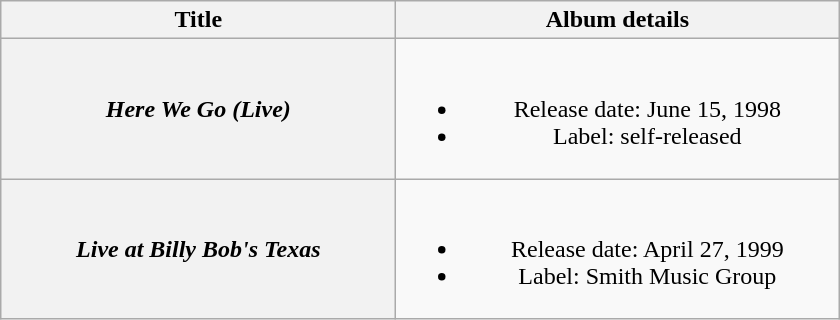<table class="wikitable plainrowheaders" style="text-align:center;">
<tr>
<th style="width:16em;">Title</th>
<th style="width:18em;">Album details</th>
</tr>
<tr>
<th scope="row"><em>Here We Go (Live)</em></th>
<td><br><ul><li>Release date: June 15, 1998</li><li>Label: self-released</li></ul></td>
</tr>
<tr>
<th scope="row"><em>Live at Billy Bob's Texas</em></th>
<td><br><ul><li>Release date: April 27, 1999</li><li>Label: Smith Music Group</li></ul></td>
</tr>
</table>
